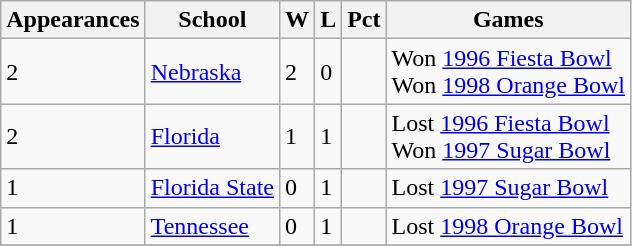<table class="wikitable sortable">
<tr>
<th>Appearances</th>
<th>School</th>
<th>W</th>
<th>L</th>
<th>Pct</th>
<th ! class="unsortable">Games</th>
</tr>
<tr>
<td>2</td>
<td><a href='#'>Nebraska</a></td>
<td>2</td>
<td>0</td>
<td></td>
<td>Won <a href='#'>1996 Fiesta Bowl</a><br>Won <a href='#'>1998 Orange Bowl</a></td>
</tr>
<tr>
<td>2</td>
<td><a href='#'>Florida</a></td>
<td>1</td>
<td>1</td>
<td></td>
<td>Lost <a href='#'>1996 Fiesta Bowl</a><br>Won <a href='#'>1997 Sugar Bowl</a></td>
</tr>
<tr>
<td>1</td>
<td><a href='#'>Florida State</a></td>
<td>0</td>
<td>1</td>
<td></td>
<td>Lost <a href='#'>1997 Sugar Bowl</a></td>
</tr>
<tr>
<td>1</td>
<td><a href='#'>Tennessee</a></td>
<td>0</td>
<td>1</td>
<td></td>
<td>Lost <a href='#'>1998 Orange Bowl</a></td>
</tr>
<tr>
</tr>
</table>
